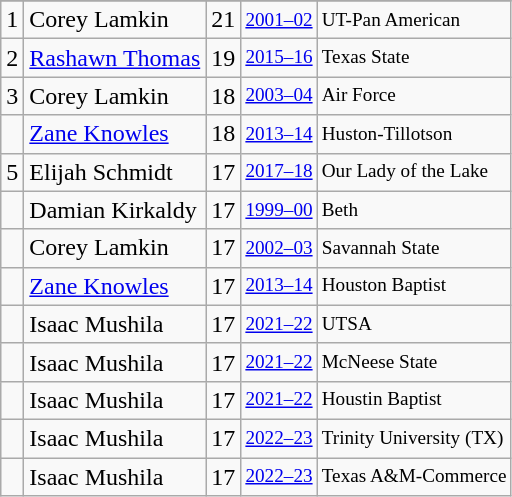<table class="wikitable">
<tr>
</tr>
<tr>
<td>1</td>
<td>Corey Lamkin</td>
<td>21</td>
<td style="font-size:80%;"><a href='#'>2001–02</a></td>
<td style="font-size:80%;">UT-Pan American</td>
</tr>
<tr>
<td>2</td>
<td><a href='#'>Rashawn Thomas</a></td>
<td>19</td>
<td style="font-size:80%;"><a href='#'>2015–16</a></td>
<td style="font-size:80%;">Texas State</td>
</tr>
<tr>
<td>3</td>
<td>Corey Lamkin</td>
<td>18</td>
<td style="font-size:80%;"><a href='#'>2003–04</a></td>
<td style="font-size:80%;">Air Force</td>
</tr>
<tr>
<td></td>
<td><a href='#'>Zane Knowles</a></td>
<td>18</td>
<td style="font-size:80%;"><a href='#'>2013–14</a></td>
<td style="font-size:80%;">Huston-Tillotson</td>
</tr>
<tr>
<td>5</td>
<td>Elijah Schmidt</td>
<td>17</td>
<td style="font-size:80%;"><a href='#'>2017–18</a></td>
<td style="font-size:80%;">Our Lady of the Lake</td>
</tr>
<tr>
<td></td>
<td>Damian Kirkaldy</td>
<td>17</td>
<td style="font-size:80%;"><a href='#'>1999–00</a></td>
<td style="font-size:80%;">Beth</td>
</tr>
<tr>
<td></td>
<td>Corey Lamkin</td>
<td>17</td>
<td style="font-size:80%;"><a href='#'>2002–03</a></td>
<td style="font-size:80%;">Savannah State</td>
</tr>
<tr>
<td></td>
<td><a href='#'>Zane Knowles</a></td>
<td>17</td>
<td style="font-size:80%;"><a href='#'>2013–14</a></td>
<td style="font-size:80%;">Houston Baptist</td>
</tr>
<tr>
<td></td>
<td>Isaac Mushila</td>
<td>17</td>
<td style="font-size:80%;"><a href='#'>2021–22</a></td>
<td style="font-size:80%;">UTSA</td>
</tr>
<tr>
<td></td>
<td>Isaac Mushila</td>
<td>17</td>
<td style="font-size:80%;"><a href='#'>2021–22</a></td>
<td style="font-size:80%;">McNeese State</td>
</tr>
<tr>
<td></td>
<td>Isaac Mushila</td>
<td>17</td>
<td style="font-size:80%;"><a href='#'>2021–22</a></td>
<td style="font-size:80%;">Houstin Baptist</td>
</tr>
<tr>
<td></td>
<td>Isaac Mushila</td>
<td>17</td>
<td style="font-size:80%;"><a href='#'>2022–23</a></td>
<td style="font-size:80%;">Trinity University (TX)</td>
</tr>
<tr>
<td></td>
<td>Isaac Mushila</td>
<td>17</td>
<td style="font-size:80%;"><a href='#'>2022–23</a></td>
<td style="font-size:80%;">Texas A&M-Commerce</td>
</tr>
</table>
